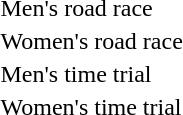<table>
<tr>
<td>Men's road race<br></td>
<td></td>
<td></td>
<td></td>
</tr>
<tr>
<td>Women's road race<br></td>
<td></td>
<td></td>
<td></td>
</tr>
<tr>
<td>Men's time trial<br></td>
<td></td>
<td></td>
<td></td>
</tr>
<tr>
<td>Women's time trial<br></td>
<td></td>
<td></td>
<td></td>
</tr>
</table>
